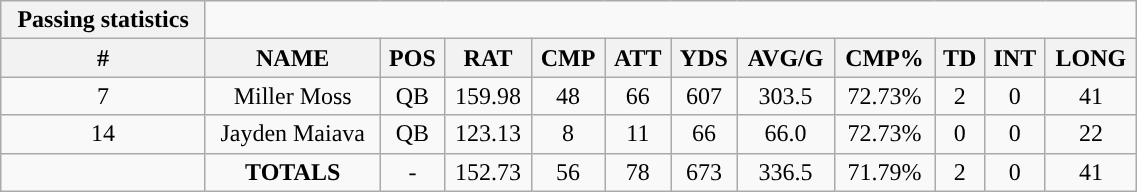<table style="width:60%; text-align:center;" class="wikitable collapsible collapsed">
<tr>
<th style="text-align:center; ">Passing statistics</th>
</tr>
<tr>
<th>#</th>
<th>NAME</th>
<th>POS</th>
<th>RAT</th>
<th>CMP</th>
<th>ATT</th>
<th>YDS</th>
<th>AVG/G</th>
<th>CMP%</th>
<th>TD</th>
<th>INT</th>
<th>LONG</th>
</tr>
<tr>
<td>7</td>
<td>Miller Moss</td>
<td>QB</td>
<td>159.98</td>
<td>48</td>
<td>66</td>
<td>607</td>
<td>303.5</td>
<td>72.73%</td>
<td>2</td>
<td>0</td>
<td>41</td>
</tr>
<tr>
<td>14</td>
<td>Jayden Maiava</td>
<td>QB</td>
<td>123.13</td>
<td>8</td>
<td>11</td>
<td>66</td>
<td>66.0</td>
<td>72.73%</td>
<td>0</td>
<td>0</td>
<td>22</td>
</tr>
<tr>
<td></td>
<td><strong>TOTALS</strong></td>
<td>-</td>
<td>152.73</td>
<td>56</td>
<td>78</td>
<td>673</td>
<td>336.5</td>
<td>71.79%</td>
<td>2</td>
<td>0</td>
<td>41</td>
</tr>
</table>
